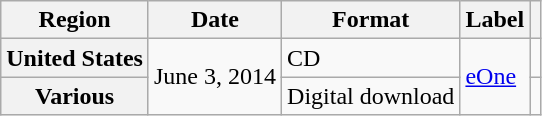<table class="wikitable plainrowheaders">
<tr>
<th scope="col">Region</th>
<th scope="col">Date</th>
<th scope="col">Format</th>
<th scope="col">Label</th>
<th scope="col"></th>
</tr>
<tr>
<th scope="row">United States</th>
<td rowspan="2">June 3, 2014</td>
<td rowspan="1">CD</td>
<td rowspan="2"><a href='#'>eOne</a></td>
<td align="center"></td>
</tr>
<tr>
<th scope="row">Various</th>
<td rowspan="1">Digital download</td>
<td align="center"></td>
</tr>
</table>
